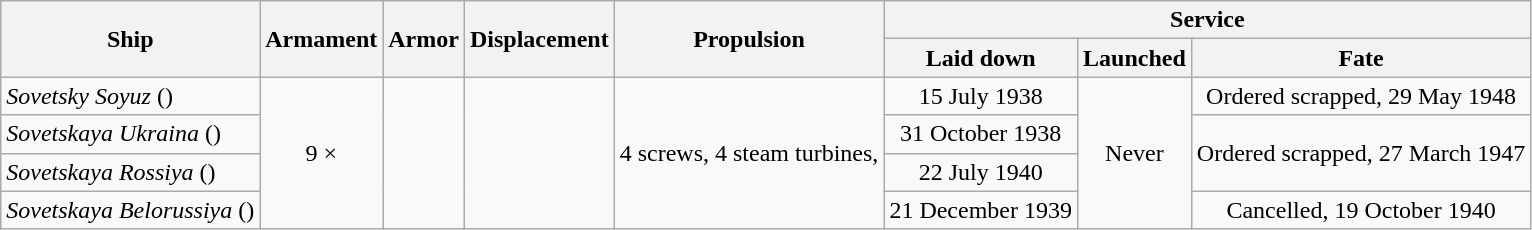<table class="wikitable">
<tr valign="center">
<th align= center rowspan=2>Ship</th>
<th align= center rowspan=2>Armament</th>
<th align= center rowspan=2>Armor</th>
<th align= center rowspan=2>Displacement</th>
<th align= center rowspan=2>Propulsion</th>
<th align= center colspan=3>Service</th>
</tr>
<tr valign="top">
<th align= center>Laid down</th>
<th align= center>Launched</th>
<th align= center>Fate</th>
</tr>
<tr valign="center">
<td align= left><em>Sovetsky Soyuz</em> ()</td>
<td align= center rowspan=4>9 × </td>
<td align= center rowspan=4></td>
<td align= center rowspan=4></td>
<td align= center rowspan=4>4 screws, 4 steam turbines, </td>
<td align= center>15 July 1938</td>
<td align= center rowspan=4>Never</td>
<td align= center>Ordered scrapped, 29 May 1948</td>
</tr>
<tr valign="center">
<td align= left><em>Sovetskaya Ukraina</em> ()</td>
<td align= center>31 October 1938</td>
<td align= center rowspan=2>Ordered scrapped, 27 March 1947</td>
</tr>
<tr valign="center">
<td align= left><em>Sovetskaya Rossiya</em> ()</td>
<td align= center>22 July 1940</td>
</tr>
<tr valign="center">
<td align= left><em>Sovetskaya Belorussiya</em> ()</td>
<td align= center>21 December 1939</td>
<td align= center>Cancelled, 19 October 1940</td>
</tr>
</table>
